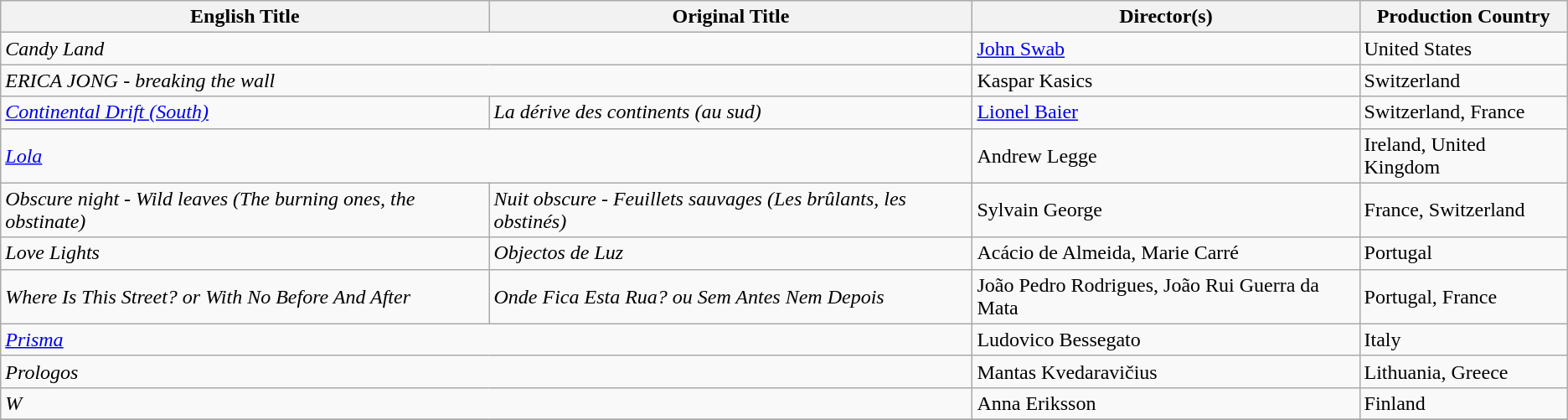<table class="wikitable sortable">
<tr>
<th>English Title</th>
<th>Original Title</th>
<th>Director(s)</th>
<th>Production Country</th>
</tr>
<tr>
<td colspan=2><em>Candy Land</em></td>
<td><a href='#'>John Swab</a></td>
<td>United States</td>
</tr>
<tr>
<td colspan=2><em>ERICA JONG - breaking the wall</em></td>
<td>Kaspar Kasics</td>
<td>Switzerland</td>
</tr>
<tr>
<td><em><a href='#'>Continental Drift (South)</a></em></td>
<td><em>La dérive des continents (au sud)</em></td>
<td><a href='#'>Lionel Baier</a></td>
<td>Switzerland, France</td>
</tr>
<tr>
<td colspan=2><em><a href='#'>Lola</a></em></td>
<td>Andrew Legge</td>
<td>Ireland, United Kingdom</td>
</tr>
<tr>
<td><em>Obscure night - Wild leaves (The burning ones, the obstinate)</em></td>
<td><em>Nuit obscure - Feuillets sauvages (Les brûlants, les obstinés)</em></td>
<td>Sylvain George</td>
<td>France, Switzerland</td>
</tr>
<tr>
<td><em>Love Lights</em></td>
<td><em>Objectos de Luz</em></td>
<td>Acácio de Almeida, Marie Carré</td>
<td>Portugal</td>
</tr>
<tr>
<td><em>Where Is This Street? or With No Before And After</em></td>
<td><em>Onde Fica Esta Rua? ou Sem Antes Nem Depois</em></td>
<td>João Pedro Rodrigues, João Rui Guerra da Mata</td>
<td>Portugal, France</td>
</tr>
<tr>
<td colspan=2><em><a href='#'>Prisma</a></em></td>
<td>Ludovico Bessegato</td>
<td>Italy</td>
</tr>
<tr>
<td colspan=2><em>Prologos</em></td>
<td>Mantas Kvedaravičius</td>
<td>Lithuania, Greece</td>
</tr>
<tr>
<td colspan=2><em>W</em></td>
<td>Anna Eriksson</td>
<td>Finland</td>
</tr>
<tr>
</tr>
</table>
